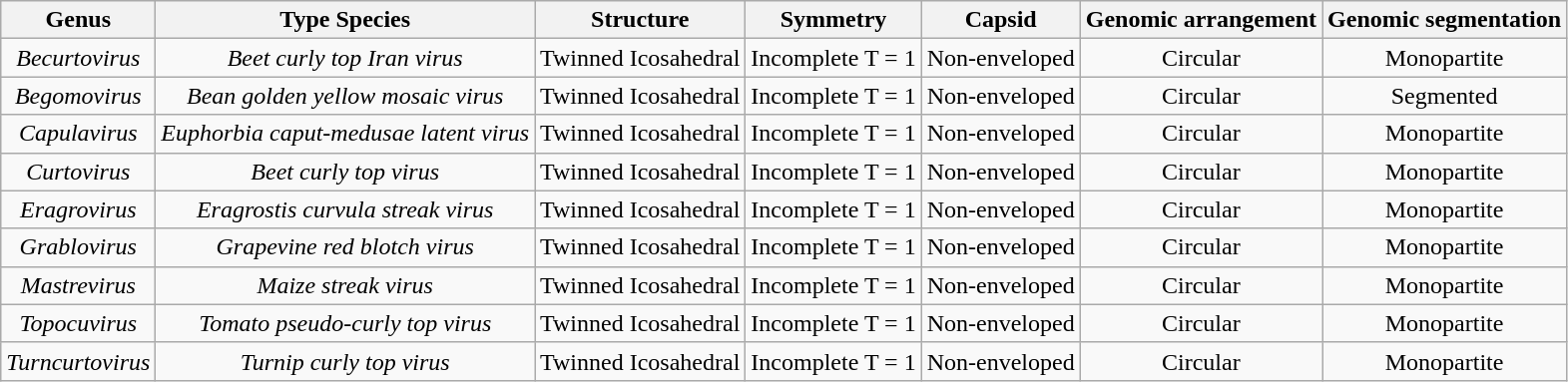<table class="wikitable sortable" style="text-align:center">
<tr>
<th>Genus</th>
<th>Type Species</th>
<th>Structure</th>
<th>Symmetry</th>
<th>Capsid</th>
<th>Genomic arrangement</th>
<th>Genomic segmentation</th>
</tr>
<tr>
<td><em>Becurtovirus</em></td>
<td><em>Beet curly top Iran virus</em></td>
<td>Twinned Icosahedral</td>
<td>Incomplete T = 1</td>
<td>Non-enveloped</td>
<td>Circular</td>
<td>Monopartite</td>
</tr>
<tr>
<td><em>Begomovirus</em></td>
<td><em>Bean golden yellow mosaic virus</em></td>
<td>Twinned Icosahedral</td>
<td>Incomplete T = 1</td>
<td>Non-enveloped</td>
<td>Circular</td>
<td>Segmented</td>
</tr>
<tr>
<td><em>Capulavirus</em></td>
<td><em>Euphorbia caput-medusae latent virus</em></td>
<td>Twinned Icosahedral</td>
<td>Incomplete T = 1</td>
<td>Non-enveloped</td>
<td>Circular</td>
<td>Monopartite</td>
</tr>
<tr>
<td><em>Curtovirus</em></td>
<td><em>Beet curly top virus</em></td>
<td>Twinned Icosahedral</td>
<td>Incomplete T = 1</td>
<td>Non-enveloped</td>
<td>Circular</td>
<td>Monopartite</td>
</tr>
<tr>
<td><em>Eragrovirus</em></td>
<td><em>Eragrostis curvula streak virus</em></td>
<td>Twinned Icosahedral</td>
<td>Incomplete T = 1</td>
<td>Non-enveloped</td>
<td>Circular</td>
<td>Monopartite</td>
</tr>
<tr>
<td><em>Grablovirus</em></td>
<td><em>Grapevine red blotch virus</em></td>
<td>Twinned Icosahedral</td>
<td>Incomplete T = 1</td>
<td>Non-enveloped</td>
<td>Circular</td>
<td>Monopartite</td>
</tr>
<tr>
<td><em>Mastrevirus</em></td>
<td><em>Maize streak virus</em></td>
<td>Twinned Icosahedral</td>
<td>Incomplete T = 1</td>
<td>Non-enveloped</td>
<td>Circular</td>
<td>Monopartite</td>
</tr>
<tr>
<td><em>Topocuvirus</em></td>
<td><em>Tomato pseudo-curly top virus</em></td>
<td>Twinned Icosahedral</td>
<td>Incomplete T = 1</td>
<td>Non-enveloped</td>
<td>Circular</td>
<td>Monopartite</td>
</tr>
<tr>
<td><em>Turncurtovirus</em></td>
<td><em>Turnip curly top virus</em></td>
<td>Twinned Icosahedral</td>
<td>Incomplete T = 1</td>
<td>Non-enveloped</td>
<td>Circular</td>
<td>Monopartite</td>
</tr>
</table>
